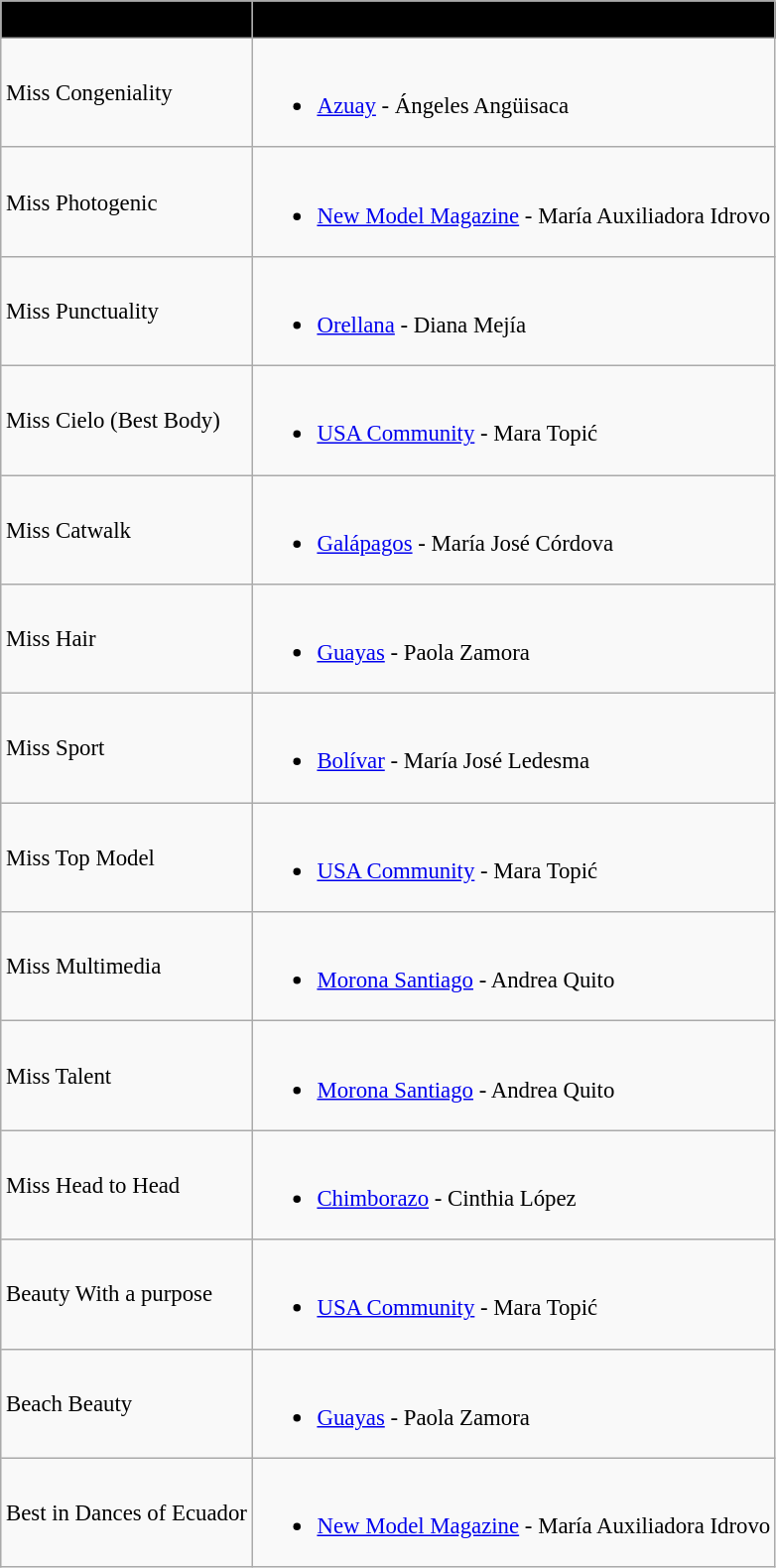<table border="5" cellpadding="3" cellspacing="0" style="margin: 1em 1em 1em 0; background: #f9f9f9; border: 1px #aaa solid; border-collapse: collapse; font-size: 95%;">
<tr bgcolor="black" colspan=40 align="center">
<td><span>Award </span></td>
<td><span>Contestant</span></td>
</tr>
<tr>
<td>Miss Congeniality</td>
<td><br><ul><li><a href='#'>Azuay</a> - Ángeles Angüisaca</li></ul></td>
</tr>
<tr>
<td>Miss Photogenic</td>
<td><br><ul><li><a href='#'>New Model Magazine</a> - María Auxiliadora Idrovo</li></ul></td>
</tr>
<tr>
<td>Miss Punctuality</td>
<td><br><ul><li><a href='#'>Orellana</a> - Diana Mejía</li></ul></td>
</tr>
<tr>
<td>Miss Cielo (Best Body)</td>
<td><br><ul><li><a href='#'>USA Community</a> - Mara Topić</li></ul></td>
</tr>
<tr>
<td>Miss Catwalk</td>
<td><br><ul><li><a href='#'>Galápagos</a> - María José Córdova</li></ul></td>
</tr>
<tr>
<td>Miss Hair</td>
<td><br><ul><li><a href='#'>Guayas</a> - Paola Zamora</li></ul></td>
</tr>
<tr>
<td>Miss Sport</td>
<td><br><ul><li><a href='#'>Bolívar</a> - María José Ledesma</li></ul></td>
</tr>
<tr>
<td>Miss Top Model</td>
<td><br><ul><li><a href='#'>USA Community</a> - Mara Topić</li></ul></td>
</tr>
<tr>
<td>Miss Multimedia</td>
<td><br><ul><li><a href='#'>Morona Santiago</a> - Andrea Quito</li></ul></td>
</tr>
<tr>
<td>Miss Talent</td>
<td><br><ul><li><a href='#'>Morona Santiago</a> - Andrea Quito</li></ul></td>
</tr>
<tr>
<td>Miss Head to Head</td>
<td><br><ul><li><a href='#'>Chimborazo</a> - Cinthia López</li></ul></td>
</tr>
<tr>
<td>Beauty With a purpose</td>
<td><br><ul><li><a href='#'>USA Community</a> - Mara Topić</li></ul></td>
</tr>
<tr>
<td>Beach Beauty</td>
<td><br><ul><li><a href='#'>Guayas</a> - Paola Zamora</li></ul></td>
</tr>
<tr>
<td>Best in Dances of Ecuador</td>
<td><br><ul><li><a href='#'>New Model Magazine</a> - María Auxiliadora Idrovo</li></ul></td>
</tr>
</table>
